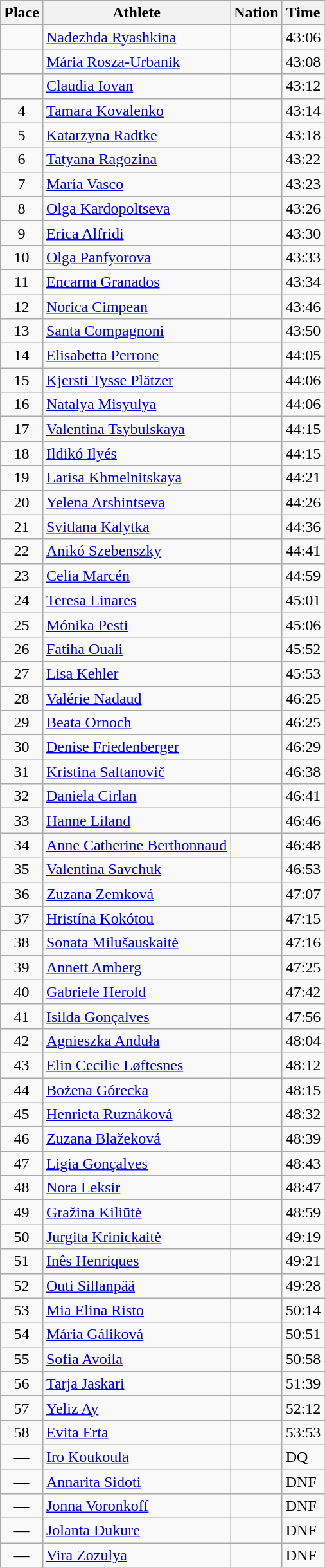<table class="wikitable sortable">
<tr>
<th>Place</th>
<th>Athlete</th>
<th>Nation</th>
<th>Time</th>
</tr>
<tr>
<td align=center></td>
<td><a href='#'>Nadezhda Ryashkina</a></td>
<td></td>
<td>43:06</td>
</tr>
<tr>
<td align=center></td>
<td><a href='#'>Mária Rosza-Urbanik</a></td>
<td></td>
<td>43:08</td>
</tr>
<tr>
<td align=center></td>
<td><a href='#'>Claudia Iovan</a></td>
<td></td>
<td>43:12</td>
</tr>
<tr>
<td align=center>4</td>
<td><a href='#'>Tamara Kovalenko</a></td>
<td></td>
<td>43:14</td>
</tr>
<tr>
<td align=center>5</td>
<td><a href='#'>Katarzyna Radtke</a></td>
<td></td>
<td>43:18</td>
</tr>
<tr>
<td align=center>6</td>
<td><a href='#'>Tatyana Ragozina</a></td>
<td></td>
<td>43:22</td>
</tr>
<tr>
<td align=center>7</td>
<td><a href='#'>María Vasco</a></td>
<td></td>
<td>43:23</td>
</tr>
<tr>
<td align=center>8</td>
<td><a href='#'>Olga Kardopoltseva</a></td>
<td></td>
<td>43:26</td>
</tr>
<tr>
<td align=center>9</td>
<td><a href='#'>Erica Alfridi</a></td>
<td></td>
<td>43:30</td>
</tr>
<tr>
<td align=center>10</td>
<td><a href='#'>Olga Panfyorova</a></td>
<td></td>
<td>43:33</td>
</tr>
<tr>
<td align=center>11</td>
<td><a href='#'>Encarna Granados</a></td>
<td></td>
<td>43:34</td>
</tr>
<tr>
<td align=center>12</td>
<td><a href='#'>Norica Cimpean</a></td>
<td></td>
<td>43:46</td>
</tr>
<tr>
<td align=center>13</td>
<td><a href='#'>Santa Compagnoni</a></td>
<td></td>
<td>43:50</td>
</tr>
<tr>
<td align=center>14</td>
<td><a href='#'>Elisabetta Perrone</a></td>
<td></td>
<td>44:05</td>
</tr>
<tr>
<td align=center>15</td>
<td><a href='#'>Kjersti Tysse Plätzer</a></td>
<td></td>
<td>44:06</td>
</tr>
<tr>
<td align=center>16</td>
<td><a href='#'>Natalya Misyulya</a></td>
<td></td>
<td>44:06</td>
</tr>
<tr>
<td align=center>17</td>
<td><a href='#'>Valentina Tsybulskaya</a></td>
<td></td>
<td>44:15</td>
</tr>
<tr>
<td align=center>18</td>
<td><a href='#'>Ildikó Ilyés</a></td>
<td></td>
<td>44:15</td>
</tr>
<tr>
<td align=center>19</td>
<td><a href='#'>Larisa Khmelnitskaya</a></td>
<td></td>
<td>44:21</td>
</tr>
<tr>
<td align=center>20</td>
<td><a href='#'>Yelena Arshintseva</a></td>
<td></td>
<td>44:26</td>
</tr>
<tr>
<td align=center>21</td>
<td><a href='#'>Svitlana Kalytka</a></td>
<td></td>
<td>44:36</td>
</tr>
<tr>
<td align=center>22</td>
<td><a href='#'>Anikó Szebenszky</a></td>
<td></td>
<td>44:41</td>
</tr>
<tr>
<td align=center>23</td>
<td><a href='#'>Celia Marcén</a></td>
<td></td>
<td>44:59</td>
</tr>
<tr>
<td align=center>24</td>
<td><a href='#'>Teresa Linares</a></td>
<td></td>
<td>45:01</td>
</tr>
<tr>
<td align=center>25</td>
<td><a href='#'>Mónika Pesti</a></td>
<td></td>
<td>45:06</td>
</tr>
<tr>
<td align=center>26</td>
<td><a href='#'>Fatiha Ouali</a></td>
<td></td>
<td>45:52</td>
</tr>
<tr>
<td align=center>27</td>
<td><a href='#'>Lisa Kehler</a></td>
<td></td>
<td>45:53</td>
</tr>
<tr>
<td align=center>28</td>
<td><a href='#'>Valérie Nadaud</a></td>
<td></td>
<td>46:25</td>
</tr>
<tr>
<td align=center>29</td>
<td><a href='#'>Beata Ornoch</a></td>
<td></td>
<td>46:25</td>
</tr>
<tr>
<td align=center>30</td>
<td><a href='#'>Denise Friedenberger</a></td>
<td></td>
<td>46:29</td>
</tr>
<tr>
<td align=center>31</td>
<td><a href='#'>Kristina Saltanovič</a></td>
<td></td>
<td>46:38</td>
</tr>
<tr>
<td align=center>32</td>
<td><a href='#'>Daniela Cirlan</a></td>
<td></td>
<td>46:41</td>
</tr>
<tr>
<td align=center>33</td>
<td><a href='#'>Hanne Liland</a></td>
<td></td>
<td>46:46</td>
</tr>
<tr>
<td align=center>34</td>
<td><a href='#'>Anne Catherine Berthonnaud</a></td>
<td></td>
<td>46:48</td>
</tr>
<tr>
<td align=center>35</td>
<td><a href='#'>Valentina Savchuk</a></td>
<td></td>
<td>46:53</td>
</tr>
<tr>
<td align=center>36</td>
<td><a href='#'>Zuzana Zemková</a></td>
<td></td>
<td>47:07</td>
</tr>
<tr>
<td align=center>37</td>
<td><a href='#'>Hristína Kokótou</a></td>
<td></td>
<td>47:15</td>
</tr>
<tr>
<td align=center>38</td>
<td><a href='#'>Sonata Milušauskaitė</a></td>
<td></td>
<td>47:16</td>
</tr>
<tr>
<td align=center>39</td>
<td><a href='#'>Annett Amberg</a></td>
<td></td>
<td>47:25</td>
</tr>
<tr>
<td align=center>40</td>
<td><a href='#'>Gabriele Herold</a></td>
<td></td>
<td>47:42</td>
</tr>
<tr>
<td align=center>41</td>
<td><a href='#'>Isilda Gonçalves</a></td>
<td></td>
<td>47:56</td>
</tr>
<tr>
<td align=center>42</td>
<td><a href='#'>Agnieszka Anduła</a></td>
<td></td>
<td>48:04</td>
</tr>
<tr>
<td align=center>43</td>
<td><a href='#'>Elin Cecilie Løftesnes</a></td>
<td></td>
<td>48:12</td>
</tr>
<tr>
<td align=center>44</td>
<td><a href='#'>Bożena Górecka</a></td>
<td></td>
<td>48:15</td>
</tr>
<tr>
<td align=center>45</td>
<td><a href='#'>Henrieta Ruznáková</a></td>
<td></td>
<td>48:32</td>
</tr>
<tr>
<td align=center>46</td>
<td><a href='#'>Zuzana Blažeková</a></td>
<td></td>
<td>48:39</td>
</tr>
<tr>
<td align=center>47</td>
<td><a href='#'>Ligia Gonçalves</a></td>
<td></td>
<td>48:43</td>
</tr>
<tr>
<td align=center>48</td>
<td><a href='#'>Nora Leksir</a></td>
<td></td>
<td>48:47</td>
</tr>
<tr>
<td align=center>49</td>
<td><a href='#'>Gražina Kiliūtė</a></td>
<td></td>
<td>48:59</td>
</tr>
<tr>
<td align=center>50</td>
<td><a href='#'>Jurgita Krinickaitė</a></td>
<td></td>
<td>49:19</td>
</tr>
<tr>
<td align=center>51</td>
<td><a href='#'>Inês Henriques</a></td>
<td></td>
<td>49:21</td>
</tr>
<tr>
<td align=center>52</td>
<td><a href='#'>Outi Sillanpää</a></td>
<td></td>
<td>49:28</td>
</tr>
<tr>
<td align=center>53</td>
<td><a href='#'>Mia Elina Risto</a></td>
<td></td>
<td>50:14</td>
</tr>
<tr>
<td align=center>54</td>
<td><a href='#'>Mária Gáliková</a></td>
<td></td>
<td>50:51</td>
</tr>
<tr>
<td align=center>55</td>
<td><a href='#'>Sofia Avoila</a></td>
<td></td>
<td>50:58</td>
</tr>
<tr>
<td align=center>56</td>
<td><a href='#'>Tarja Jaskari</a></td>
<td></td>
<td>51:39</td>
</tr>
<tr>
<td align=center>57</td>
<td><a href='#'>Yeliz Ay</a></td>
<td></td>
<td>52:12</td>
</tr>
<tr>
<td align=center>58</td>
<td><a href='#'>Evita Erta</a></td>
<td></td>
<td>53:53</td>
</tr>
<tr>
<td align=center>—</td>
<td><a href='#'>Iro Koukoula</a></td>
<td></td>
<td>DQ</td>
</tr>
<tr>
<td align=center>—</td>
<td><a href='#'>Annarita Sidoti</a></td>
<td></td>
<td>DNF</td>
</tr>
<tr>
<td align=center>—</td>
<td><a href='#'>Jonna Voronkoff</a></td>
<td></td>
<td>DNF</td>
</tr>
<tr>
<td align=center>—</td>
<td><a href='#'>Jolanta Dukure</a></td>
<td></td>
<td>DNF</td>
</tr>
<tr>
<td align=center>—</td>
<td><a href='#'>Vira Zozulya</a></td>
<td></td>
<td>DNF</td>
</tr>
</table>
